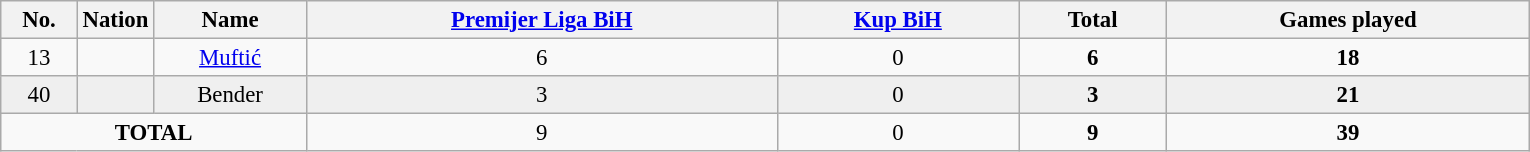<table class="wikitable sortable" style="font-size: 95%; text-align: center;">
<tr>
<th width="5%"><strong>No.</strong></th>
<th width="5%"><strong>Nation</strong></th>
<th width="10%"><strong>Name</strong></th>
<th><a href='#'>Premijer Liga BiH</a></th>
<th><a href='#'>Kup BiH</a></th>
<th>Total</th>
<th>Games played</th>
</tr>
<tr>
<td>13</td>
<td></td>
<td><a href='#'>Muftić</a></td>
<td>6 </td>
<td>0 </td>
<td><strong>6</strong> </td>
<td><strong>18</strong> </td>
</tr>
<tr bgcolor="#EFEFEF">
<td>40</td>
<td></td>
<td>Bender</td>
<td>3 </td>
<td>0 </td>
<td><strong>3</strong> </td>
<td><strong>21</strong> </td>
</tr>
<tr>
<td colspan=3><strong>TOTAL</strong></td>
<td>9 </td>
<td>0 </td>
<td><strong>9</strong> </td>
<td><strong>39</strong> </td>
</tr>
</table>
